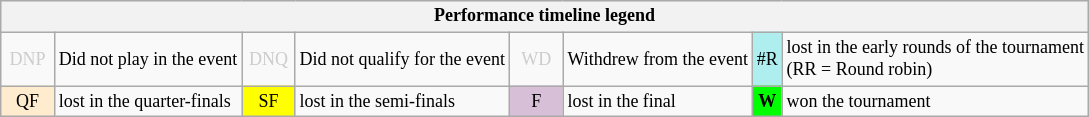<table class="wikitable" style="font-size:75%;">
<tr bgcolor="#efefef">
<th colspan="8">Performance timeline legend</th>
</tr>
<tr>
<td align="center" style="color:#cccccc;" width="30">DNP</td>
<td>Did not play in the event</td>
<td align="center" style="color:#cccccc;" width="30">DNQ</td>
<td>Did not qualify for the event</td>
<td align="center" style="color:#cccccc;" width="30">WD</td>
<td>Withdrew from the event</td>
<td align="center" style="background:#afeeee;">#R</td>
<td>lost in the early rounds of the tournament<br>(RR = Round robin)</td>
</tr>
<tr>
<td align="center" style="background:#ffebcd;">QF</td>
<td>lost in the quarter-finals</td>
<td align="center" style="background:yellow;">SF</td>
<td>lost in the semi-finals</td>
<td align="center" style="background:#D8BFD8;">F</td>
<td>lost in the final</td>
<td align="center" style="background:#00ff00;"><strong>W</strong></td>
<td>won the tournament</td>
</tr>
</table>
